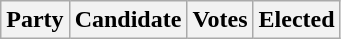<table class="wikitable">
<tr>
<th colspan="2">Party</th>
<th>Candidate</th>
<th>Votes</th>
<th>Elected<br>







</th>
</tr>
</table>
